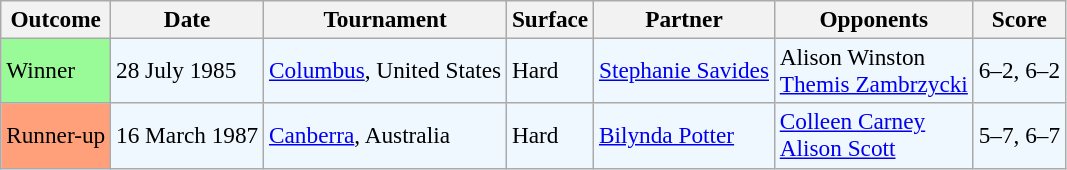<table class="sortable wikitable" style=font-size:97%>
<tr>
<th>Outcome</th>
<th>Date</th>
<th>Tournament</th>
<th>Surface</th>
<th>Partner</th>
<th>Opponents</th>
<th>Score</th>
</tr>
<tr style="background:#f0f8ff;">
<td bgcolor="98FB98">Winner</td>
<td>28 July 1985</td>
<td><a href='#'>Columbus</a>, United States</td>
<td>Hard</td>
<td> <a href='#'>Stephanie Savides</a></td>
<td> Alison Winston <br>  <a href='#'>Themis Zambrzycki</a></td>
<td>6–2, 6–2</td>
</tr>
<tr bgcolor="#f0f8ff">
<td bgcolor="FFA07A">Runner-up</td>
<td>16 March 1987</td>
<td><a href='#'>Canberra</a>, Australia</td>
<td>Hard</td>
<td> <a href='#'>Bilynda Potter</a></td>
<td> <a href='#'>Colleen Carney</a> <br>  <a href='#'>Alison Scott</a></td>
<td>5–7, 6–7</td>
</tr>
</table>
